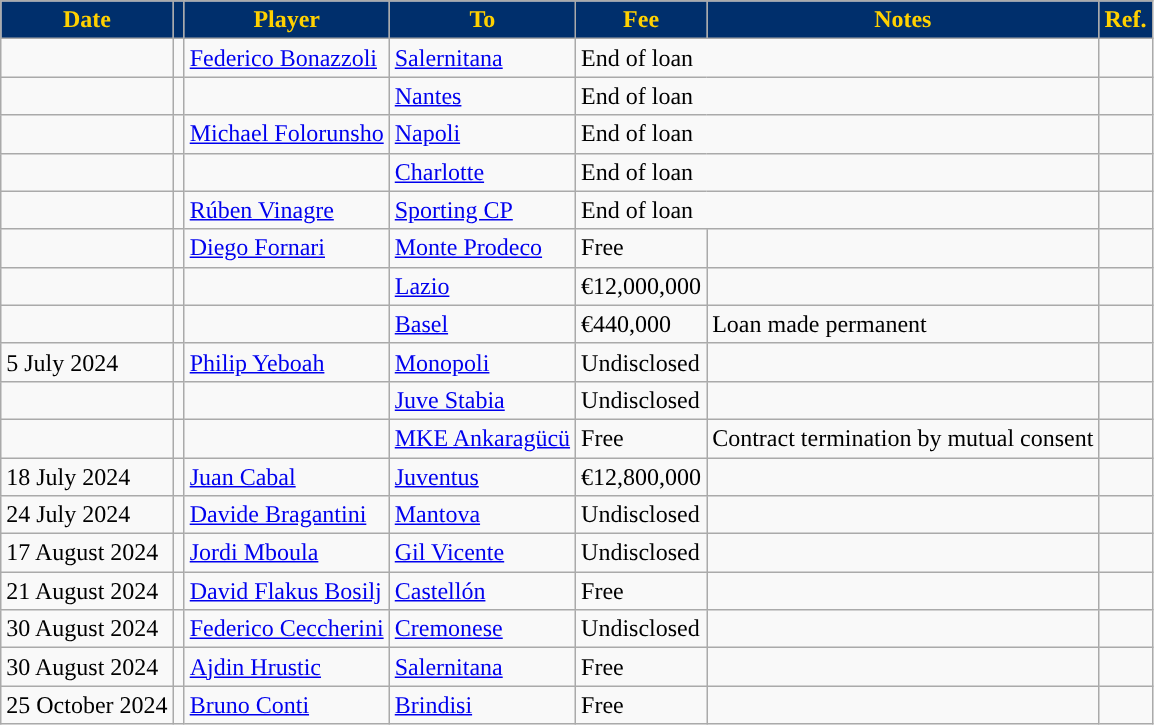<table class="wikitable plainrowheaders">
<tr>
<th style="background:#002F6C;color:#FFD100">Date</th>
<th style="background:#002F6C;color:#FFD100"></th>
<th style="background:#002F6C;color:#FFD100">Player</th>
<th style="background:#002F6C;color:#FFD100">To</th>
<th style="background:#002F6C;color:#FFD100">Fee</th>
<th style="background:#002F6C;color:#FFD100">Notes</th>
<th style="background:#002F6C;color:#FFD100">Ref.</th>
</tr>
<tr>
<td></td>
<td align="center"></td>
<td> <a href='#'>Federico Bonazzoli</a></td>
<td> <a href='#'>Salernitana</a></td>
<td colspan="2">End of loan</td>
<td></td>
</tr>
<tr>
<td></td>
<td align="center"></td>
<td></td>
<td> <a href='#'>Nantes</a></td>
<td colspan="2">End of loan</td>
<td align="center"></td>
</tr>
<tr>
<td></td>
<td align="center"></td>
<td> <a href='#'>Michael Folorunsho</a></td>
<td> <a href='#'>Napoli</a></td>
<td colspan="2">End of loan</td>
<td></td>
</tr>
<tr>
<td></td>
<td align="center"></td>
<td></td>
<td> <a href='#'>Charlotte</a></td>
<td colspan="2">End of loan</td>
<td align="center"></td>
</tr>
<tr>
<td></td>
<td align="center"></td>
<td> <a href='#'>Rúben Vinagre</a></td>
<td> <a href='#'>Sporting CP</a></td>
<td colspan="2">End of loan</td>
<td></td>
</tr>
<tr>
<td></td>
<td align="center"></td>
<td> <a href='#'>Diego Fornari</a></td>
<td> <a href='#'>Monte Prodeco</a></td>
<td>Free</td>
<td></td>
<td></td>
</tr>
<tr>
<td></td>
<td align="center"></td>
<td></td>
<td> <a href='#'>Lazio</a></td>
<td>€12,000,000</td>
<td></td>
<td align="center"></td>
</tr>
<tr>
<td></td>
<td align="center"></td>
<td></td>
<td> <a href='#'>Basel</a></td>
<td>€440,000</td>
<td>Loan made permanent</td>
<td align="center"></td>
</tr>
<tr>
<td>5 July 2024</td>
<td align="center"></td>
<td> <a href='#'>Philip Yeboah</a></td>
<td> <a href='#'>Monopoli</a></td>
<td>Undisclosed</td>
<td></td>
<td></td>
</tr>
<tr>
<td></td>
<td align="center"></td>
<td> </td>
<td> <a href='#'>Juve Stabia</a></td>
<td>Undisclosed</td>
<td></td>
<td align="center"></td>
</tr>
<tr>
<td></td>
<td align="center"></td>
<td> </td>
<td> <a href='#'>MKE Ankaragücü</a></td>
<td>Free</td>
<td>Contract termination by mutual consent</td>
<td align="center"></td>
</tr>
<tr>
<td>18 July 2024</td>
<td align="center"></td>
<td> <a href='#'>Juan Cabal</a></td>
<td> <a href='#'>Juventus</a></td>
<td>€12,800,000</td>
<td></td>
<td></td>
</tr>
<tr>
<td>24 July 2024</td>
<td align="center"></td>
<td> <a href='#'>Davide Bragantini</a></td>
<td> <a href='#'>Mantova</a></td>
<td>Undisclosed</td>
<td></td>
<td align="center"></td>
</tr>
<tr>
<td>17 August 2024</td>
<td align="center"></td>
<td> <a href='#'>Jordi Mboula</a></td>
<td> <a href='#'>Gil Vicente</a></td>
<td>Undisclosed</td>
<td></td>
<td align="center"></td>
</tr>
<tr>
<td>21 August 2024</td>
<td align="center"></td>
<td> <a href='#'>David Flakus Bosilj</a></td>
<td> <a href='#'>Castellón</a></td>
<td>Free</td>
<td></td>
<td align="center"></td>
</tr>
<tr>
<td>30 August 2024</td>
<td align="center"></td>
<td> <a href='#'>Federico Ceccherini</a></td>
<td> <a href='#'>Cremonese</a></td>
<td>Undisclosed</td>
<td></td>
<td align="center"></td>
</tr>
<tr>
<td>30 August 2024</td>
<td align="center"></td>
<td> <a href='#'>Ajdin Hrustic</a></td>
<td> <a href='#'>Salernitana</a></td>
<td>Free</td>
<td></td>
<td align="center"></td>
</tr>
<tr>
<td>25 October 2024</td>
<td align="center"></td>
<td> <a href='#'>Bruno Conti</a></td>
<td> <a href='#'>Brindisi</a></td>
<td>Free</td>
<td></td>
<td></td>
</tr>
</table>
